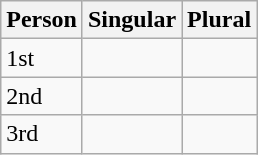<table class="wikitable">
<tr>
<th>Person</th>
<th>Singular</th>
<th>Plural</th>
</tr>
<tr>
<td>1st</td>
<td></td>
<td></td>
</tr>
<tr>
<td>2nd</td>
<td></td>
<td></td>
</tr>
<tr>
<td>3rd</td>
<td></td>
<td></td>
</tr>
</table>
